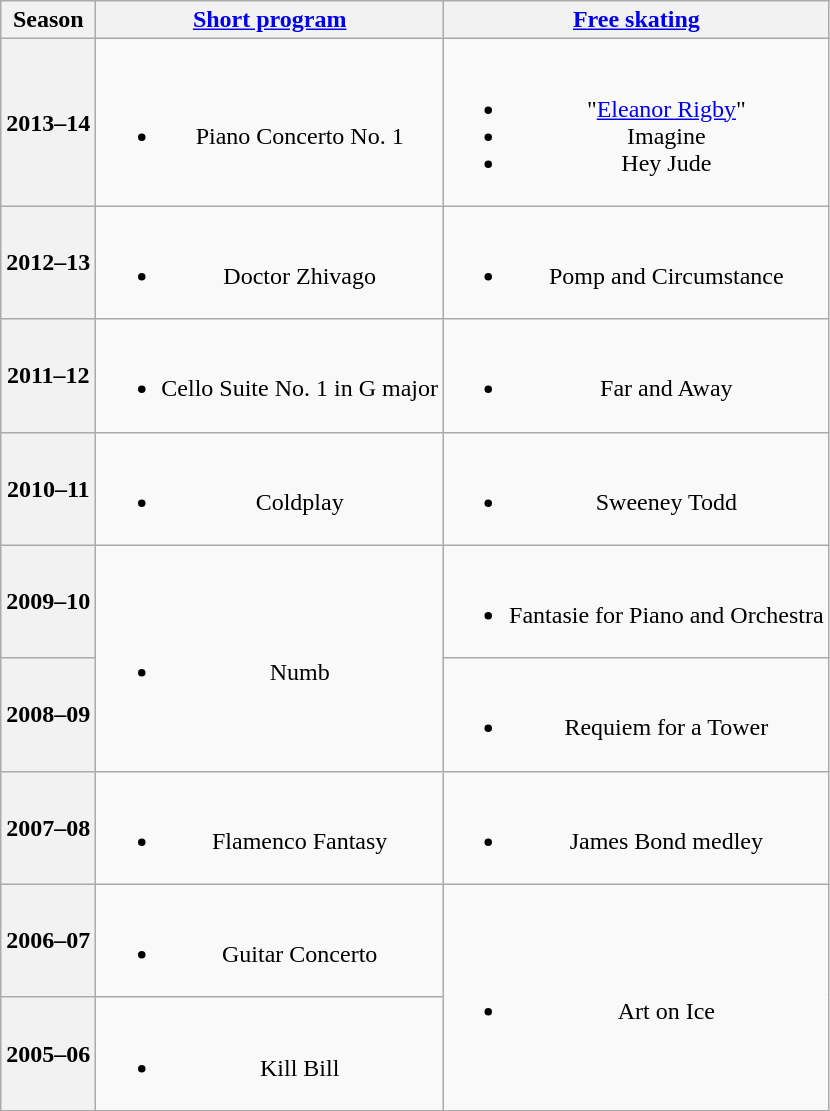<table class=wikitable style=text-align:center>
<tr>
<th>Season</th>
<th><a href='#'>Short program</a></th>
<th><a href='#'>Free skating</a></th>
</tr>
<tr>
<th>2013–14 <br></th>
<td><br><ul><li>Piano Concerto No. 1 <br></li></ul></td>
<td><br><ul><li>"<a href='#'>Eleanor Rigby</a>" <br></li><li>Imagine <br></li><li>Hey Jude <br></li></ul></td>
</tr>
<tr>
<th>2012–13 <br></th>
<td><br><ul><li>Doctor Zhivago <br></li></ul></td>
<td><br><ul><li>Pomp and Circumstance <br></li></ul></td>
</tr>
<tr>
<th>2011–12 <br></th>
<td><br><ul><li>Cello Suite No. 1 in G major <br></li></ul></td>
<td><br><ul><li>Far and Away <br></li></ul></td>
</tr>
<tr>
<th>2010–11 <br></th>
<td><br><ul><li>Coldplay</li></ul></td>
<td><br><ul><li>Sweeney Todd <br></li></ul></td>
</tr>
<tr>
<th>2009–10 <br></th>
<td rowspan=2><br><ul><li>Numb <br></li></ul></td>
<td><br><ul><li>Fantasie for Piano and Orchestra <br></li></ul></td>
</tr>
<tr>
<th>2008–09 <br></th>
<td><br><ul><li>Requiem for a Tower <br></li></ul></td>
</tr>
<tr>
<th>2007–08 <br></th>
<td><br><ul><li>Flamenco Fantasy <br></li></ul></td>
<td><br><ul><li>James Bond medley</li></ul></td>
</tr>
<tr>
<th>2006–07 <br></th>
<td><br><ul><li>Guitar Concerto <br></li></ul></td>
<td rowspan=2><br><ul><li>Art on Ice <br></li></ul></td>
</tr>
<tr>
<th>2005–06 <br></th>
<td><br><ul><li>Kill Bill</li></ul></td>
</tr>
</table>
